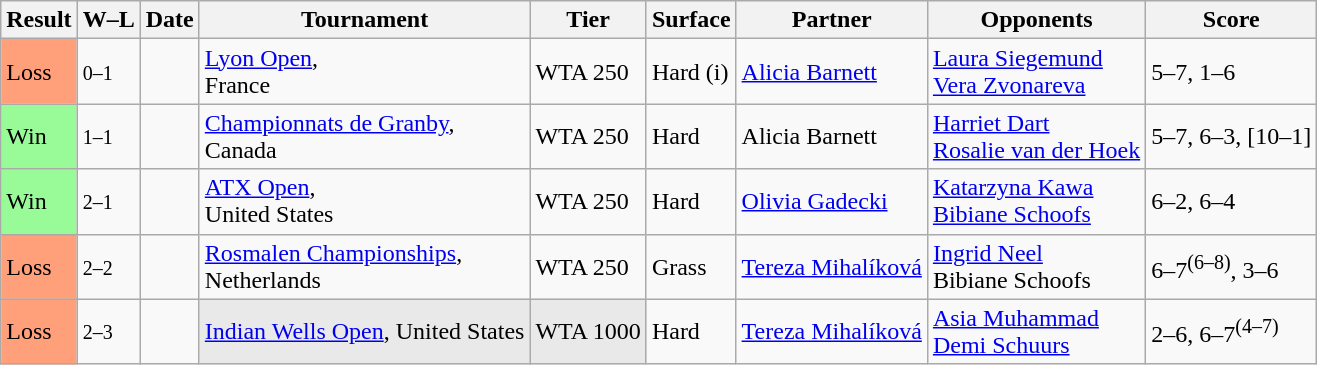<table class="sortable wikitable nowrap">
<tr>
<th>Result</th>
<th class="unsortable">W–L</th>
<th>Date</th>
<th>Tournament</th>
<th>Tier</th>
<th>Surface</th>
<th>Partner</th>
<th>Opponents</th>
<th class="unsortable">Score</th>
</tr>
<tr>
<td bgcolor=FFA07A>Loss</td>
<td><small>0–1</small></td>
<td><a href='#'></a></td>
<td><a href='#'>Lyon Open</a>, <br>France</td>
<td>WTA 250</td>
<td>Hard (i)</td>
<td> <a href='#'>Alicia Barnett</a></td>
<td> <a href='#'>Laura Siegemund</a> <br>  <a href='#'>Vera Zvonareva</a></td>
<td>5–7, 1–6</td>
</tr>
<tr>
<td bgcolor=98FB98>Win</td>
<td><small>1–1</small></td>
<td><a href='#'></a></td>
<td><a href='#'>Championnats de Granby</a>, <br>Canada</td>
<td>WTA 250</td>
<td>Hard</td>
<td> Alicia Barnett</td>
<td> <a href='#'>Harriet Dart</a> <br>  <a href='#'>Rosalie van der Hoek</a></td>
<td>5–7, 6–3, [10–1]</td>
</tr>
<tr>
<td bgcolor=98FB98>Win</td>
<td><small>2–1</small></td>
<td><a href='#'></a></td>
<td><a href='#'>ATX Open</a>, <br>United States</td>
<td>WTA 250</td>
<td>Hard</td>
<td> <a href='#'>Olivia Gadecki</a></td>
<td> <a href='#'>Katarzyna Kawa</a> <br>  <a href='#'>Bibiane Schoofs</a></td>
<td>6–2, 6–4</td>
</tr>
<tr>
<td bgcolor=FFA07A>Loss</td>
<td><small>2–2</small></td>
<td><a href='#'></a></td>
<td><a href='#'>Rosmalen Championships</a>, <br>Netherlands</td>
<td>WTA 250</td>
<td>Grass</td>
<td> <a href='#'>Tereza Mihalíková</a></td>
<td> <a href='#'>Ingrid Neel</a> <br>  Bibiane Schoofs</td>
<td>6–7<sup>(6–8)</sup>, 3–6</td>
</tr>
<tr>
<td bgcolor=FFA07A>Loss</td>
<td><small>2–3</small></td>
<td><a href='#'></a></td>
<td bgcolor=e9e9e9><a href='#'>Indian Wells Open</a>, United States</td>
<td bgcolor=e9e9e9>WTA 1000</td>
<td>Hard</td>
<td> <a href='#'>Tereza Mihalíková</a></td>
<td> <a href='#'>Asia Muhammad</a> <br>  <a href='#'>Demi Schuurs</a></td>
<td>2–6, 6–7<sup>(4–7)</sup></td>
</tr>
</table>
